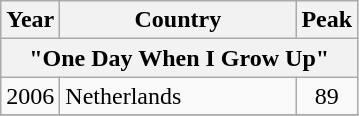<table class="wikitable">
<tr>
<th width="20">Year</th>
<th width="150">Country</th>
<th width="20">Peak</th>
</tr>
<tr>
<th colspan=3>"One Day When I Grow Up"</th>
</tr>
<tr>
<td align="left">2006</td>
<td align="left">Netherlands</td>
<td align="center">89</td>
</tr>
<tr>
</tr>
</table>
